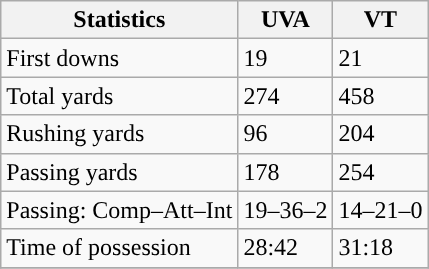<table class="wikitable" style="float: left;">
<tr>
<th>Statistics</th>
<th>UVA</th>
<th>VT</th>
</tr>
<tr>
<td>First downs</td>
<td>19</td>
<td>21</td>
</tr>
<tr>
<td>Total yards</td>
<td>274</td>
<td>458</td>
</tr>
<tr>
<td>Rushing yards</td>
<td>96</td>
<td>204</td>
</tr>
<tr>
<td>Passing yards</td>
<td>178</td>
<td>254</td>
</tr>
<tr>
<td>Passing: Comp–Att–Int</td>
<td>19–36–2</td>
<td>14–21–0</td>
</tr>
<tr>
<td>Time of possession</td>
<td>28:42</td>
<td>31:18</td>
</tr>
<tr>
</tr>
</table>
